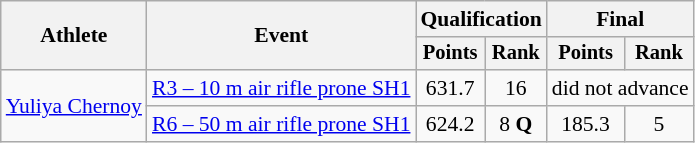<table class="wikitable" style="font-size:90%">
<tr>
<th rowspan="2">Athlete</th>
<th rowspan="2">Event</th>
<th colspan="2">Qualification</th>
<th colspan="2">Final</th>
</tr>
<tr style="font-size:95%">
<th>Points</th>
<th>Rank</th>
<th>Points</th>
<th>Rank</th>
</tr>
<tr align=center>
<td align=left rowspan=2><a href='#'>Yuliya Chernoy</a></td>
<td align=left><a href='#'>R3 – 10 m air rifle prone SH1</a></td>
<td>631.7</td>
<td>16</td>
<td colspan=2>did not advance</td>
</tr>
<tr align=center>
<td align=left><a href='#'>R6 – 50 m air rifle prone SH1</a></td>
<td>624.2</td>
<td>8 <strong>Q</strong></td>
<td>185.3</td>
<td>5</td>
</tr>
</table>
